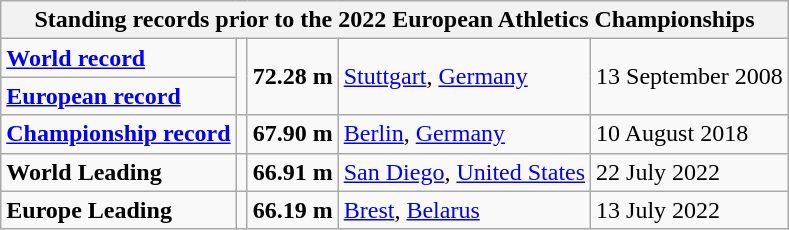<table class="wikitable">
<tr>
<th colspan="5">Standing records prior to the 2022 European Athletics Championships</th>
</tr>
<tr>
<td><strong><a href='#'>World record</a></strong></td>
<td rowspan=2></td>
<td rowspan=2><strong>72.28 m</strong></td>
<td rowspan=2><a href='#'>Stuttgart</a>, <a href='#'>Germany</a></td>
<td rowspan=2>13 September 2008</td>
</tr>
<tr>
<td><strong><a href='#'>European record</a></strong></td>
</tr>
<tr>
<td><strong><a href='#'>Championship record</a></strong></td>
<td></td>
<td><strong>67.90 m</strong></td>
<td><a href='#'>Berlin</a>, <a href='#'>Germany</a></td>
<td>10 August 2018</td>
</tr>
<tr>
<td><strong>World Leading</strong></td>
<td></td>
<td><strong>66.91 m</strong></td>
<td><a href='#'>San Diego</a>, <a href='#'>United States</a></td>
<td>22 July 2022</td>
</tr>
<tr>
<td><strong>Europe Leading</strong></td>
<td></td>
<td><strong>66.19  m</strong></td>
<td><a href='#'>Brest</a>, <a href='#'>Belarus</a></td>
<td>13 July 2022</td>
</tr>
</table>
